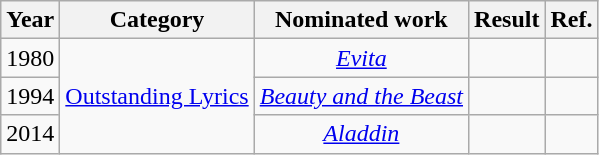<table class="wikitable plainrowheaders" style="text-align:center;">
<tr>
<th>Year</th>
<th>Category</th>
<th>Nominated work</th>
<th>Result</th>
<th>Ref.</th>
</tr>
<tr>
<td>1980</td>
<td rowspan="3"><a href='#'>Outstanding Lyrics</a></td>
<td><em><a href='#'>Evita</a></em></td>
<td></td>
<td></td>
</tr>
<tr>
<td>1994</td>
<td><em><a href='#'>Beauty and the Beast</a></em></td>
<td></td>
<td></td>
</tr>
<tr>
<td>2014</td>
<td><em><a href='#'>Aladdin</a></em></td>
<td></td>
<td></td>
</tr>
</table>
